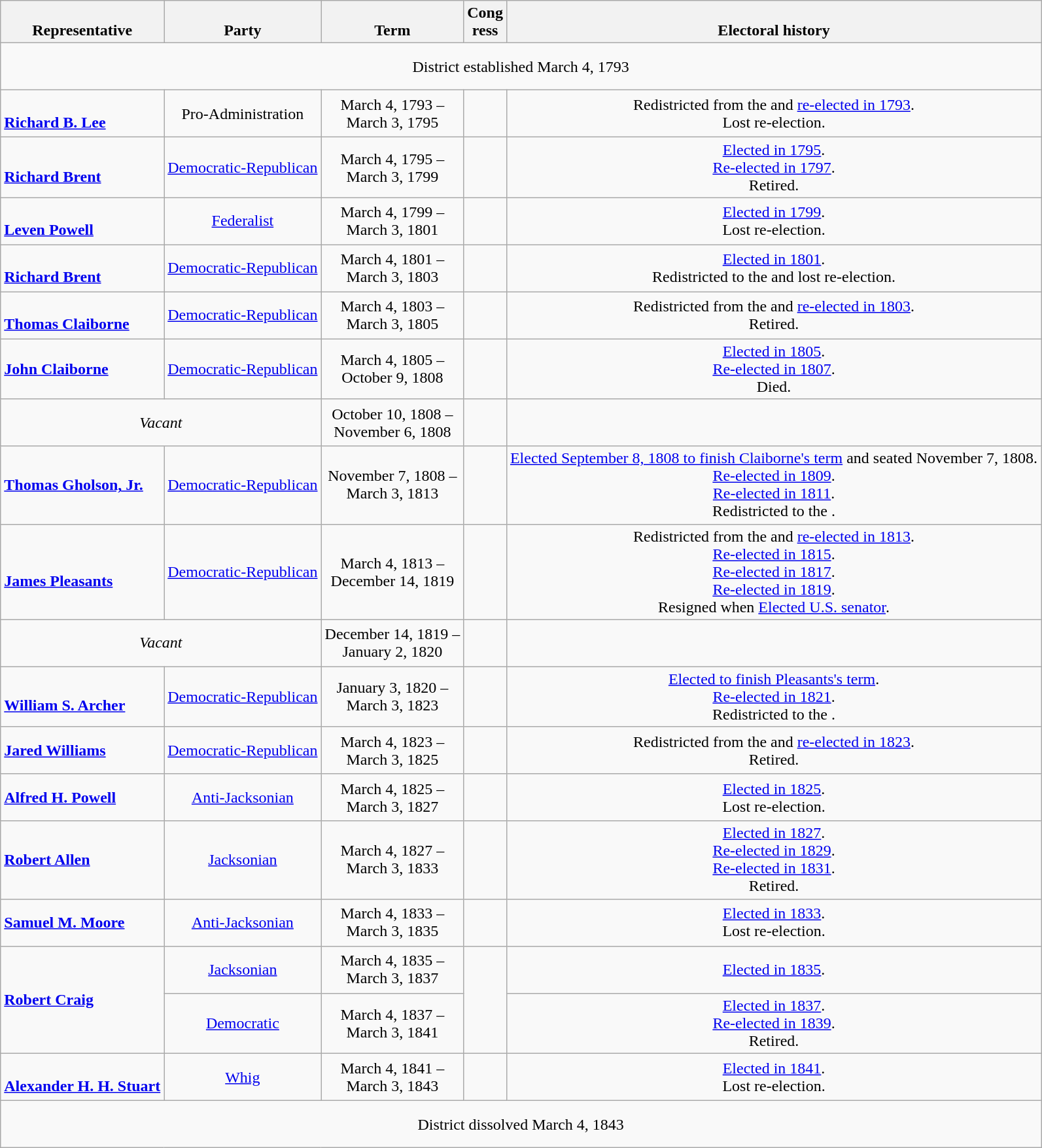<table class=wikitable style="text-align:center">
<tr valign=bottom>
<th>Representative</th>
<th>Party</th>
<th>Term</th>
<th>Cong<br>ress</th>
<th>Electoral history</th>
</tr>
<tr style="height:3em">
<td colspan=5>District established March 4, 1793</td>
</tr>
<tr style="height:3em">
<td align=left><br><strong><a href='#'>Richard B. Lee</a></strong><br></td>
<td>Pro-Administration</td>
<td nowrap>March 4, 1793 –<br>March 3, 1795</td>
<td></td>
<td>Redistricted from the  and <a href='#'>re-elected in 1793</a>.<br>Lost re-election.</td>
</tr>
<tr style="height:3em">
<td align=left><br><strong><a href='#'>Richard Brent</a></strong><br></td>
<td><a href='#'>Democratic-Republican</a></td>
<td nowrap>March 4, 1795 –<br>March 3, 1799</td>
<td></td>
<td><a href='#'>Elected in 1795</a>.<br><a href='#'>Re-elected in 1797</a>.<br>Retired.</td>
</tr>
<tr style="height:3em">
<td align=left><br><strong><a href='#'>Leven Powell</a></strong><br></td>
<td><a href='#'>Federalist</a></td>
<td nowrap>March 4, 1799 –<br>March 3, 1801</td>
<td></td>
<td><a href='#'>Elected in 1799</a>.<br>Lost re-election.</td>
</tr>
<tr style="height:3em">
<td align=left><br><strong><a href='#'>Richard Brent</a></strong><br></td>
<td><a href='#'>Democratic-Republican</a></td>
<td nowrap>March 4, 1801 –<br>March 3, 1803</td>
<td></td>
<td><a href='#'>Elected in 1801</a>.<br>Redistricted to the  and lost re-election.</td>
</tr>
<tr style="height:3em">
<td align=left><br><strong><a href='#'>Thomas Claiborne</a></strong><br></td>
<td><a href='#'>Democratic-Republican</a></td>
<td nowrap>March 4, 1803 –<br>March 3, 1805</td>
<td></td>
<td>Redistricted from the  and <a href='#'>re-elected in 1803</a>.<br>Retired.</td>
</tr>
<tr style="height:3em">
<td align=left><strong><a href='#'>John Claiborne</a></strong><br></td>
<td><a href='#'>Democratic-Republican</a></td>
<td nowrap>March 4, 1805 –<br>October 9, 1808</td>
<td></td>
<td><a href='#'>Elected in 1805</a>.<br><a href='#'>Re-elected in 1807</a>.<br>Died.</td>
</tr>
<tr style="height:3em">
<td colspan=2><em>Vacant</em></td>
<td nowrap>October 10, 1808 –<br>November 6, 1808</td>
<td></td>
<td></td>
</tr>
<tr style="height:3em">
<td align=left><strong><a href='#'>Thomas Gholson, Jr.</a></strong><br></td>
<td><a href='#'>Democratic-Republican</a></td>
<td nowrap>November 7, 1808 –<br>March 3, 1813</td>
<td></td>
<td><a href='#'>Elected September 8, 1808 to finish Claiborne's term</a> and seated November 7, 1808.<br><a href='#'>Re-elected in 1809</a>.<br><a href='#'>Re-elected in 1811</a>.<br>Redistricted to the .</td>
</tr>
<tr style="height:3em">
<td align=left><br><strong><a href='#'>James Pleasants</a></strong><br></td>
<td><a href='#'>Democratic-Republican</a></td>
<td nowrap>March 4, 1813 –<br>December 14, 1819</td>
<td></td>
<td>Redistricted from the  and <a href='#'>re-elected in 1813</a>.<br><a href='#'>Re-elected in 1815</a>.<br><a href='#'>Re-elected in 1817</a>.<br><a href='#'>Re-elected in 1819</a>.<br>Resigned when <a href='#'>Elected U.S. senator</a>.</td>
</tr>
<tr style="height:3em">
<td colspan=2><em>Vacant</em></td>
<td nowrap>December 14, 1819 –<br>January 2, 1820</td>
<td></td>
<td></td>
</tr>
<tr style="height:3em">
<td align=left><br><strong><a href='#'>William S. Archer</a></strong><br></td>
<td><a href='#'>Democratic-Republican</a></td>
<td nowrap>January 3, 1820 –<br>March 3, 1823</td>
<td></td>
<td><a href='#'>Elected to finish Pleasants's term</a>.<br><a href='#'>Re-elected in 1821</a>.<br>Redistricted to the .</td>
</tr>
<tr style="height:3em">
<td align=left><strong><a href='#'>Jared Williams</a></strong><br></td>
<td><a href='#'>Democratic-Republican</a></td>
<td nowrap>March 4, 1823 –<br>March 3, 1825</td>
<td></td>
<td>Redistricted from the  and <a href='#'>re-elected in 1823</a>.<br>Retired.</td>
</tr>
<tr style="height:3em">
<td align=left><strong><a href='#'>Alfred H. Powell</a></strong><br></td>
<td><a href='#'>Anti-Jacksonian</a></td>
<td nowrap>March 4, 1825 –<br>March 3, 1827</td>
<td></td>
<td><a href='#'>Elected in 1825</a>.<br>Lost re-election.</td>
</tr>
<tr style="height:3em">
<td align=left><strong><a href='#'>Robert Allen</a></strong><br></td>
<td><a href='#'>Jacksonian</a></td>
<td nowrap>March 4, 1827 –<br>March 3, 1833</td>
<td></td>
<td><a href='#'>Elected in 1827</a>.<br><a href='#'>Re-elected in 1829</a>.<br><a href='#'>Re-elected in 1831</a>.<br>Retired.</td>
</tr>
<tr style="height:3em">
<td align=left><strong><a href='#'>Samuel M. Moore</a></strong><br></td>
<td><a href='#'>Anti-Jacksonian</a></td>
<td nowrap>March 4, 1833 –<br>March 3, 1835</td>
<td></td>
<td><a href='#'>Elected in 1833</a>.<br>Lost re-election.</td>
</tr>
<tr style="height:3em">
<td rowspan=2 align=left><strong><a href='#'>Robert Craig</a></strong><br></td>
<td><a href='#'>Jacksonian</a></td>
<td nowrap>March 4, 1835 –<br>March 3, 1837</td>
<td rowspan=2></td>
<td><a href='#'>Elected in 1835</a>.<br></td>
</tr>
<tr style="height:3em">
<td><a href='#'>Democratic</a></td>
<td nowrap>March 4, 1837 –<br>March 3, 1841</td>
<td><a href='#'>Elected in 1837</a>.<br><a href='#'>Re-elected in 1839</a>.<br>Retired.</td>
</tr>
<tr style="height:3em">
<td align=left><br><strong><a href='#'>Alexander H. H. Stuart</a></strong><br></td>
<td><a href='#'>Whig</a></td>
<td nowrap>March 4, 1841 –<br>March 3, 1843</td>
<td></td>
<td><a href='#'>Elected in 1841</a>.<br>Lost re-election.</td>
</tr>
<tr style="height:3em">
<td colspan=5>District dissolved March 4, 1843</td>
</tr>
</table>
